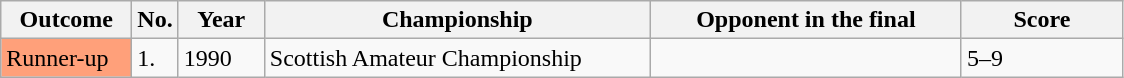<table class="sortable wikitable">
<tr>
<th width="80">Outcome</th>
<th width="20">No.</th>
<th width="50">Year</th>
<th width="250">Championship</th>
<th width="200">Opponent in the final</th>
<th width="100">Score</th>
</tr>
<tr>
<td style="background:#ffa07a;">Runner-up</td>
<td>1.</td>
<td>1990</td>
<td>Scottish Amateur Championship</td>
<td> </td>
<td>5–9</td>
</tr>
</table>
